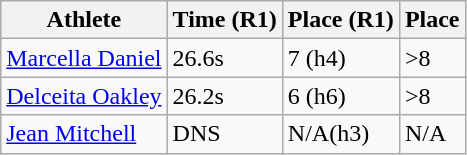<table class="wikitable">
<tr>
<th>Athlete</th>
<th>Time (R1)</th>
<th>Place (R1)</th>
<th>Place</th>
</tr>
<tr>
<td><a href='#'>Marcella Daniel</a></td>
<td>26.6s</td>
<td>7 (h4)</td>
<td>>8</td>
</tr>
<tr>
<td><a href='#'>Delceita Oakley</a></td>
<td>26.2s</td>
<td>6 (h6)</td>
<td>>8</td>
</tr>
<tr>
<td><a href='#'>Jean Mitchell</a></td>
<td>DNS</td>
<td>N/A(h3)</td>
<td>N/A</td>
</tr>
</table>
